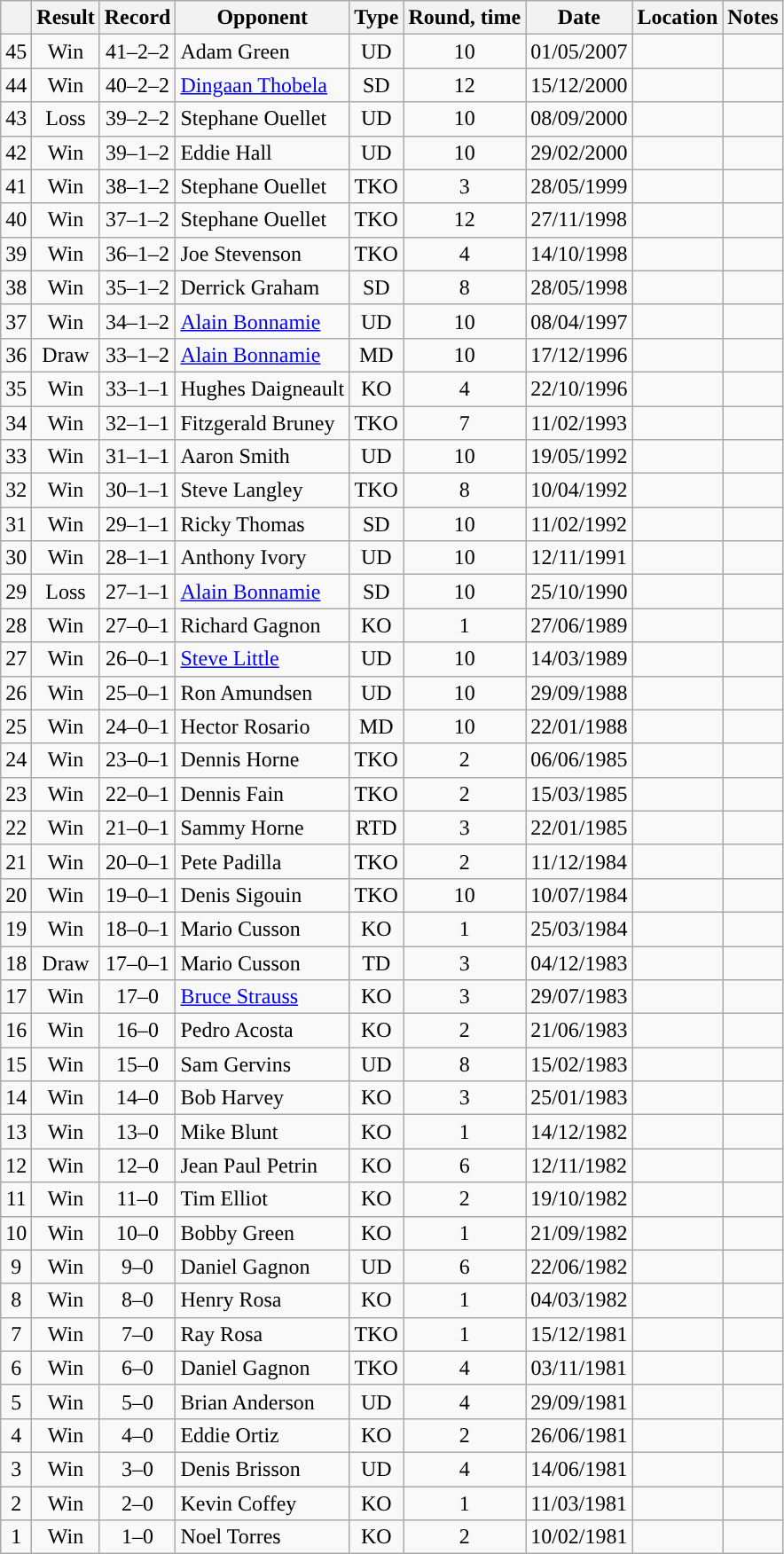<table class="wikitable" style="text-align:center">
<tr>
<th></th>
<th>Result</th>
<th>Record</th>
<th>Opponent</th>
<th>Type</th>
<th>Round, time</th>
<th>Date</th>
<th>Location</th>
<th>Notes</th>
</tr>
<tr>
<td>45</td>
<td>Win</td>
<td>41–2–2</td>
<td align=left>Adam Green</td>
<td>UD</td>
<td>10</td>
<td>01/05/2007</td>
<td align=left></td>
<td align=left></td>
</tr>
<tr>
<td>44</td>
<td>Win</td>
<td>40–2–2</td>
<td align=left><a href='#'>Dingaan Thobela</a></td>
<td>SD</td>
<td>12</td>
<td>15/12/2000</td>
<td align=left></td>
<td align=left></td>
</tr>
<tr>
<td>43</td>
<td>Loss</td>
<td>39–2–2</td>
<td align=left>Stephane Ouellet</td>
<td>UD</td>
<td>10</td>
<td>08/09/2000</td>
<td align=left></td>
<td align=left></td>
</tr>
<tr>
<td>42</td>
<td>Win</td>
<td>39–1–2</td>
<td align=left>Eddie Hall</td>
<td>UD</td>
<td>10</td>
<td>29/02/2000</td>
<td align=left></td>
<td align=left></td>
</tr>
<tr>
<td>41</td>
<td>Win</td>
<td>38–1–2</td>
<td align=left>Stephane Ouellet</td>
<td>TKO</td>
<td>3</td>
<td>28/05/1999</td>
<td align=left></td>
<td align=left></td>
</tr>
<tr>
<td>40</td>
<td>Win</td>
<td>37–1–2</td>
<td align=left>Stephane Ouellet</td>
<td>TKO</td>
<td>12</td>
<td>27/11/1998</td>
<td align=left></td>
<td align=left></td>
</tr>
<tr>
<td>39</td>
<td>Win</td>
<td>36–1–2</td>
<td align=left>Joe Stevenson</td>
<td>TKO</td>
<td>4</td>
<td>14/10/1998</td>
<td align=left></td>
<td align=left></td>
</tr>
<tr>
<td>38</td>
<td>Win</td>
<td>35–1–2</td>
<td align=left>Derrick Graham</td>
<td>SD</td>
<td>8</td>
<td>28/05/1998</td>
<td align=left></td>
<td align=left></td>
</tr>
<tr>
<td>37</td>
<td>Win</td>
<td>34–1–2</td>
<td align=left><a href='#'>Alain Bonnamie</a></td>
<td>UD</td>
<td>10</td>
<td>08/04/1997</td>
<td align=left></td>
<td align=left></td>
</tr>
<tr>
<td>36</td>
<td>Draw</td>
<td>33–1–2</td>
<td align=left><a href='#'>Alain Bonnamie</a></td>
<td>MD</td>
<td>10</td>
<td>17/12/1996</td>
<td align=left></td>
<td align=left></td>
</tr>
<tr>
<td>35</td>
<td>Win</td>
<td>33–1–1</td>
<td align=left>Hughes Daigneault</td>
<td>KO</td>
<td>4</td>
<td>22/10/1996</td>
<td align=left></td>
<td align=left></td>
</tr>
<tr>
<td>34</td>
<td>Win</td>
<td>32–1–1</td>
<td align=left>Fitzgerald Bruney</td>
<td>TKO</td>
<td>7</td>
<td>11/02/1993</td>
<td align=left></td>
<td align=left></td>
</tr>
<tr>
<td>33</td>
<td>Win</td>
<td>31–1–1</td>
<td align=left>Aaron Smith</td>
<td>UD</td>
<td>10</td>
<td>19/05/1992</td>
<td align=left></td>
<td align=left></td>
</tr>
<tr>
<td>32</td>
<td>Win</td>
<td>30–1–1</td>
<td align=left>Steve Langley</td>
<td>TKO</td>
<td>8</td>
<td>10/04/1992</td>
<td align=left></td>
<td align=left></td>
</tr>
<tr>
<td>31</td>
<td>Win</td>
<td>29–1–1</td>
<td align=left>Ricky Thomas</td>
<td>SD</td>
<td>10</td>
<td>11/02/1992</td>
<td align=left></td>
<td align=left></td>
</tr>
<tr>
<td>30</td>
<td>Win</td>
<td>28–1–1</td>
<td align=left>Anthony Ivory</td>
<td>UD</td>
<td>10</td>
<td>12/11/1991</td>
<td align=left></td>
<td align=left></td>
</tr>
<tr>
<td>29</td>
<td>Loss</td>
<td>27–1–1</td>
<td align=left><a href='#'>Alain Bonnamie</a></td>
<td>SD</td>
<td>10</td>
<td>25/10/1990</td>
<td align=left></td>
<td align=left></td>
</tr>
<tr>
<td>28</td>
<td>Win</td>
<td>27–0–1</td>
<td align=left>Richard Gagnon</td>
<td>KO</td>
<td>1</td>
<td>27/06/1989</td>
<td align=left></td>
<td align=left></td>
</tr>
<tr>
<td>27</td>
<td>Win</td>
<td>26–0–1</td>
<td align=left><a href='#'>Steve Little</a></td>
<td>UD</td>
<td>10</td>
<td>14/03/1989</td>
<td align=left></td>
<td align=left></td>
</tr>
<tr>
<td>26</td>
<td>Win</td>
<td>25–0–1</td>
<td align=left>Ron Amundsen</td>
<td>UD</td>
<td>10</td>
<td>29/09/1988</td>
<td align=left></td>
<td align=left></td>
</tr>
<tr>
<td>25</td>
<td>Win</td>
<td>24–0–1</td>
<td align=left>Hector Rosario</td>
<td>MD</td>
<td>10</td>
<td>22/01/1988</td>
<td align=left></td>
<td align=left></td>
</tr>
<tr>
<td>24</td>
<td>Win</td>
<td>23–0–1</td>
<td align=left>Dennis Horne</td>
<td>TKO</td>
<td>2</td>
<td>06/06/1985</td>
<td align=left></td>
<td align=left></td>
</tr>
<tr>
<td>23</td>
<td>Win</td>
<td>22–0–1</td>
<td align=left>Dennis Fain</td>
<td>TKO</td>
<td>2</td>
<td>15/03/1985</td>
<td align=left></td>
<td align=left></td>
</tr>
<tr>
<td>22</td>
<td>Win</td>
<td>21–0–1</td>
<td align=left>Sammy Horne</td>
<td>RTD</td>
<td>3</td>
<td>22/01/1985</td>
<td align=left></td>
<td align=left></td>
</tr>
<tr>
<td>21</td>
<td>Win</td>
<td>20–0–1</td>
<td align=left>Pete Padilla</td>
<td>TKO</td>
<td>2</td>
<td>11/12/1984</td>
<td align=left></td>
<td align=left></td>
</tr>
<tr>
<td>20</td>
<td>Win</td>
<td>19–0–1</td>
<td align=left>Denis Sigouin</td>
<td>TKO</td>
<td>10</td>
<td>10/07/1984</td>
<td align=left></td>
<td align=left></td>
</tr>
<tr>
<td>19</td>
<td>Win</td>
<td>18–0–1</td>
<td align=left>Mario Cusson</td>
<td>KO</td>
<td>1</td>
<td>25/03/1984</td>
<td align=left></td>
<td align=left></td>
</tr>
<tr>
<td>18</td>
<td>Draw</td>
<td>17–0–1</td>
<td align=left>Mario Cusson</td>
<td>TD</td>
<td>3</td>
<td>04/12/1983</td>
<td align=left></td>
<td align=left></td>
</tr>
<tr>
<td>17</td>
<td>Win</td>
<td>17–0</td>
<td align=left><a href='#'>Bruce Strauss</a></td>
<td>KO</td>
<td>3</td>
<td>29/07/1983</td>
<td align=left></td>
<td align=left></td>
</tr>
<tr>
<td>16</td>
<td>Win</td>
<td>16–0</td>
<td align=left>Pedro Acosta</td>
<td>KO</td>
<td>2</td>
<td>21/06/1983</td>
<td align=left></td>
<td align=left></td>
</tr>
<tr>
<td>15</td>
<td>Win</td>
<td>15–0</td>
<td align=left>Sam Gervins</td>
<td>UD</td>
<td>8</td>
<td>15/02/1983</td>
<td align=left></td>
<td align=left></td>
</tr>
<tr>
<td>14</td>
<td>Win</td>
<td>14–0</td>
<td align=left>Bob Harvey</td>
<td>KO</td>
<td>3</td>
<td>25/01/1983</td>
<td align=left></td>
<td align=left></td>
</tr>
<tr>
<td>13</td>
<td>Win</td>
<td>13–0</td>
<td align=left>Mike Blunt</td>
<td>KO</td>
<td>1</td>
<td>14/12/1982</td>
<td align=left></td>
<td align=left></td>
</tr>
<tr>
<td>12</td>
<td>Win</td>
<td>12–0</td>
<td align=left>Jean Paul Petrin</td>
<td>KO</td>
<td>6</td>
<td>12/11/1982</td>
<td align=left></td>
<td align=left></td>
</tr>
<tr>
<td>11</td>
<td>Win</td>
<td>11–0</td>
<td align=left>Tim Elliot</td>
<td>KO</td>
<td>2</td>
<td>19/10/1982</td>
<td align=left></td>
<td align=left></td>
</tr>
<tr>
<td>10</td>
<td>Win</td>
<td>10–0</td>
<td align=left>Bobby Green</td>
<td>KO</td>
<td>1</td>
<td>21/09/1982</td>
<td align=left></td>
<td align=left></td>
</tr>
<tr>
<td>9</td>
<td>Win</td>
<td>9–0</td>
<td align=left>Daniel Gagnon</td>
<td>UD</td>
<td>6</td>
<td>22/06/1982</td>
<td align=left></td>
<td align=left></td>
</tr>
<tr>
<td>8</td>
<td>Win</td>
<td>8–0</td>
<td align=left>Henry Rosa</td>
<td>KO</td>
<td>1</td>
<td>04/03/1982</td>
<td align=left></td>
<td align=left></td>
</tr>
<tr>
<td>7</td>
<td>Win</td>
<td>7–0</td>
<td align=left>Ray Rosa</td>
<td>TKO</td>
<td>1</td>
<td>15/12/1981</td>
<td align=left></td>
<td align=left></td>
</tr>
<tr>
<td>6</td>
<td>Win</td>
<td>6–0</td>
<td align=left>Daniel Gagnon</td>
<td>TKO</td>
<td>4</td>
<td>03/11/1981</td>
<td align=left></td>
<td align=left></td>
</tr>
<tr>
<td>5</td>
<td>Win</td>
<td>5–0</td>
<td align=left>Brian Anderson</td>
<td>UD</td>
<td>4</td>
<td>29/09/1981</td>
<td align=left></td>
<td align=left></td>
</tr>
<tr>
<td>4</td>
<td>Win</td>
<td>4–0</td>
<td align=left>Eddie Ortiz</td>
<td>KO</td>
<td>2</td>
<td>26/06/1981</td>
<td align=left></td>
<td align=left></td>
</tr>
<tr>
<td>3</td>
<td>Win</td>
<td>3–0</td>
<td align=left>Denis Brisson</td>
<td>UD</td>
<td>4</td>
<td>14/06/1981</td>
<td align=left></td>
<td align=left></td>
</tr>
<tr>
<td>2</td>
<td>Win</td>
<td>2–0</td>
<td align=left>Kevin Coffey</td>
<td>KO</td>
<td>1</td>
<td>11/03/1981</td>
<td align=left></td>
<td align=left></td>
</tr>
<tr>
<td>1</td>
<td>Win</td>
<td>1–0</td>
<td align=left>Noel Torres</td>
<td>KO</td>
<td>2</td>
<td>10/02/1981</td>
<td align=left></td>
<td align=left></td>
</tr>
</table>
